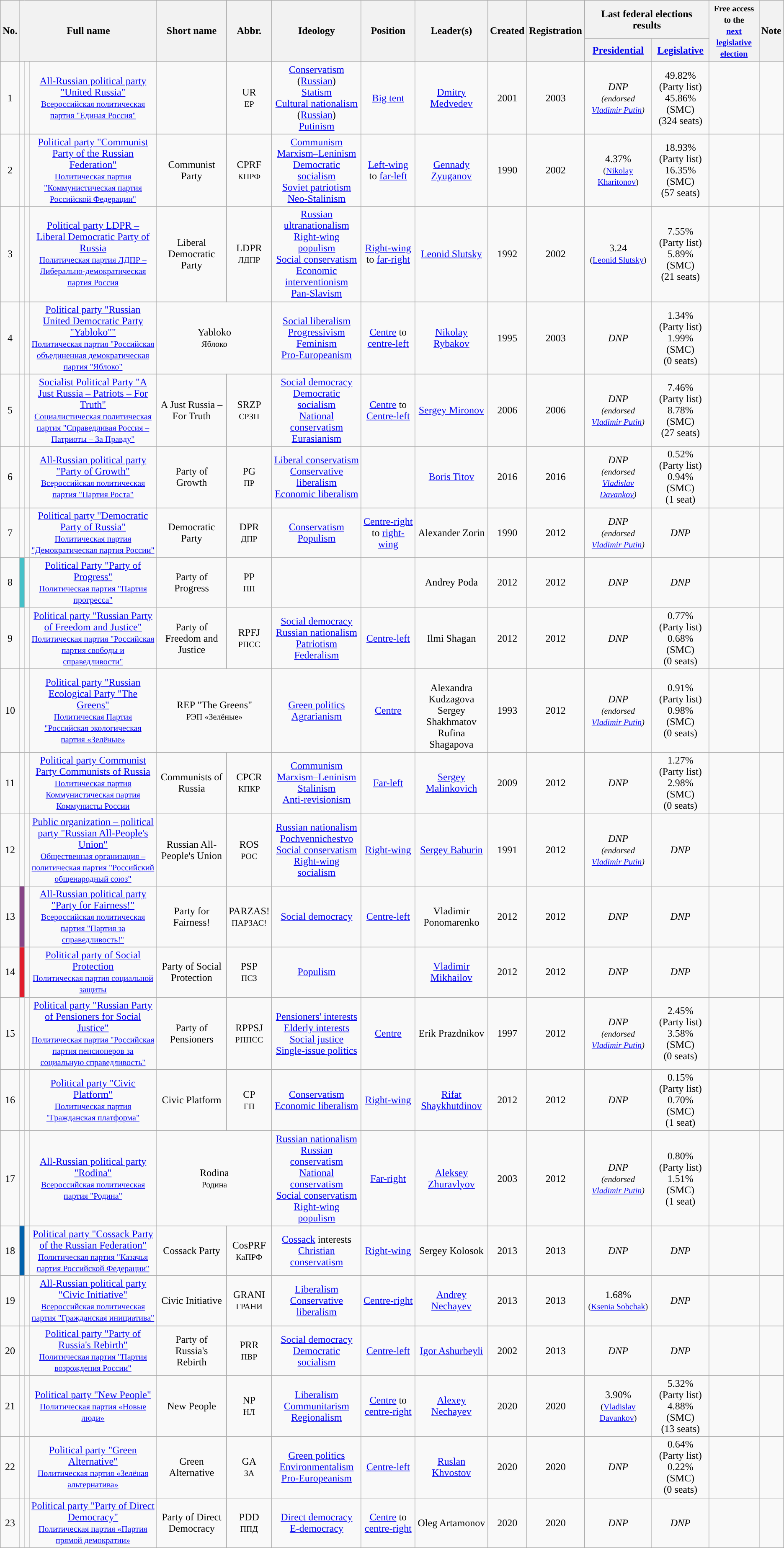<table class=wikitable style="text-align:center; font-size:100%;">
<tr>
<th rowspan=2 class="unsortable">No.</th>
<th colspan="3" rowspan="2">Full name</th>
<th rowspan=2>Short name</th>
<th rowspan=2>Abbr.</th>
<th rowspan=2>Ideology</th>
<th rowspan=2>Position</th>
<th rowspan=2>Leader(s)</th>
<th rowspan=2>Created</th>
<th rowspan=2>Registration</th>
<th colspan=2>Last federal elections results</th>
<th rowspan=2><small>Free access to the<br><a href='#'>next legislative election</a></small></th>
<th rowspan=2>Note</th>
</tr>
<tr>
<th><a href='#'>Presidential</a></th>
<th><a href='#'>Legislative</a></th>
</tr>
<tr>
<td>1</td>
<td style="background: "></td>
<td></td>
<td><a href='#'>All-Russian political party "United Russia"<br><small>Всероссийская политическая партия "Единая Россия"</small></a></td>
<td></td>
<td>UR<br><small>ЕР</small></td>
<td><a href='#'>Conservatism</a> (<a href='#'>Russian</a>)<br><a href='#'>Statism</a><br><a href='#'>Cultural nationalism</a> (<a href='#'>Russian</a>)<br><a href='#'>Putinism</a></td>
<td><a href='#'>Big tent</a></td>
<td><a href='#'>Dmitry Medvedev</a></td>
<td>2001</td>
<td>2003</td>
<td><em>DNP</em><br><small><em>(endorsed <a href='#'>Vladimir Putin</a>)</em></small></td>
<td>49.82% (Party list)<br>45.86% (SMC)<br>(324 seats)</td>
<td><big></big></td>
<td> <br><br></td>
</tr>
<tr>
<td>2</td>
<td style="background: "></td>
<td></td>
<td><a href='#'>Political party "Communist Party of the Russian Federation"<br><small>Политическая партия "Коммунистическая партия Российской Федерации"</small></a></td>
<td>Communist Party</td>
<td>CPRF<br><small>КПРФ</small></td>
<td><a href='#'>Communism</a><br><a href='#'>Marxism–Leninism</a><br><a href='#'>Democratic socialism</a><br><a href='#'>Soviet patriotism</a><br><a href='#'>Neo-Stalinism</a></td>
<td><a href='#'>Left-wing</a> to <a href='#'>far-left</a></td>
<td><a href='#'>Gennady Zyuganov</a></td>
<td>1990</td>
<td>2002</td>
<td>4.37%<br><small>(<a href='#'>Nikolay Kharitonov</a>)</small></td>
<td>18.93% (Party list)<br>16.35% (SMC)<br>(57 seats)</td>
<td><big></big></td>
<td><br><br></td>
</tr>
<tr>
<td>3</td>
<td style="background: "></td>
<td></td>
<td><a href='#'>Political party LDPR – Liberal Democratic Party of Russia<br><small>Политическая партия ЛДПР – Либерально-демократическая партия Россия</small></a></td>
<td>Liberal Democratic Party</td>
<td>LDPR<br><small>ЛДПР</small></td>
<td><a href='#'>Russian ultranationalism</a><br><a href='#'>Right-wing populism</a><br><a href='#'>Social conservatism</a><br><a href='#'>Economic interventionism</a><br><a href='#'>Pan-Slavism</a></td>
<td><a href='#'>Right-wing</a> to <a href='#'>far-right</a></td>
<td><a href='#'>Leonid Slutsky</a></td>
<td>1992</td>
<td>2002</td>
<td>3.24<br><small>(<a href='#'>Leonid Slutsky</a>)</small></td>
<td>7.55% (Party list)<br>5.89% (SMC)<br>(21 seats)</td>
<td><big></big></td>
<td><br><br></td>
</tr>
<tr>
<td>4</td>
<td style="background: "></td>
<td></td>
<td><a href='#'>Political party "Russian United Democratic Party "Yabloko""<br><small>Политическая партия "Российская объединенная демократическая партия "Яблоко"</small></a></td>
<td colspan=2>Yabloko<br><small>Яблоко</small></td>
<td><a href='#'>Social liberalism</a><br><a href='#'>Progressivism</a><br><a href='#'>Feminism</a><br><a href='#'>Pro-Europeanism</a></td>
<td><a href='#'>Centre</a> to <a href='#'>centre-left</a></td>
<td><a href='#'>Nikolay Rybakov</a></td>
<td>1995</td>
<td>2003</td>
<td><em>DNP</em></td>
<td>1.34% (Party list)<br>1.99% (SMC)<br>(0 seats)</td>
<td><big></big></td>
<td><br><br></td>
</tr>
<tr>
<td>5</td>
<td style="background: "></td>
<td></td>
<td><a href='#'>Socialist Political Party "A Just Russia – Patriots – For Truth"<br><small>Социалистическая политическая партия "Справедливая Россия – Патриоты – За Правду"</small></a></td>
<td>A Just Russia – For Truth</td>
<td>SRZP<br><small>СРЗП</small></td>
<td><a href='#'>Social democracy</a><br><a href='#'>Democratic socialism</a><br><a href='#'>National conservatism</a><br><a href='#'>Eurasianism</a></td>
<td><a href='#'>Centre</a> to <a href='#'>Centre-left</a></td>
<td><a href='#'>Sergey Mironov</a><br></td>
<td>2006</td>
<td>2006</td>
<td><em>DNP</em><br><small><em>(endorsed <a href='#'>Vladimir Putin</a>)</em></small></td>
<td>7.46% (Party list)<br>8.78% (SMC)<br>(27 seats)</td>
<td><big></big></td>
<td><br><br></td>
</tr>
<tr>
<td>6</td>
<td style="background: "></td>
<td></td>
<td><a href='#'>All-Russian political party "Party of Growth"<br><small>Всероссийская политическая партия "Партия Роста"</small></a></td>
<td>Party of Growth</td>
<td>PG<br><small>ПР</small></td>
<td><a href='#'>Liberal conservatism</a><br><a href='#'>Conservative liberalism</a><br><a href='#'>Economic liberalism</a></td>
<td></td>
<td><a href='#'>Boris Titov</a></td>
<td>2016</td>
<td>2016</td>
<td><em>DNP</em><br><small><em>(endorsed <a href='#'>Vladislav Davankov</a>)</em></small></td>
<td>0.52% (Party list)<br>0.94% (SMC)<br>(1 seat)</td>
<td><big></big></td>
<td><br><br></td>
</tr>
<tr>
<td>7</td>
<td style="background: "></td>
<td></td>
<td><a href='#'>Political party "Democratic Party of Russia"<br><small>Политическая партия "Демократическая партия России"</small></a></td>
<td>Democratic Party</td>
<td>DPR<br><small>ДПР</small></td>
<td><a href='#'>Conservatism</a><br><a href='#'>Populism</a></td>
<td><a href='#'>Centre-right</a> to <a href='#'>right-wing</a></td>
<td>Alexander Zorin</td>
<td>1990</td>
<td>2012</td>
<td><em>DNP</em><br><small><em>(endorsed <a href='#'>Vladimir Putin</a>)</em></small></td>
<td><em>DNP</em></td>
<td><big></big></td>
<td> <br></td>
</tr>
<tr>
<td>8</td>
<td style="background: #45C0C8;"></td>
<td></td>
<td><a href='#'>Political Party "Party of Progress"<br><small>Политическая партия "Партия прогресса"</small></a></td>
<td>Party of Progress</td>
<td>PP<br><small>ПП</small></td>
<td></td>
<td></td>
<td>Andrey Poda</td>
<td>2012</td>
<td>2012</td>
<td><em>DNP</em></td>
<td><em>DNP</em></td>
<td><big></big></td>
<td> <br></td>
</tr>
<tr>
<td>9</td>
<td style="background: "></td>
<td></td>
<td><a href='#'>Political party "Russian Party of Freedom and Justice"<br><small>Политическая партия "Российская партия свободы и справедливости"</small></a></td>
<td>Party of Freedom and Justice</td>
<td>RPFJ<br><small>РПСС</small></td>
<td><a href='#'>Social democracy</a><br><a href='#'>Russian nationalism</a><br><a href='#'>Patriotism</a><br><a href='#'>Federalism</a></td>
<td><a href='#'>Centre-left</a></td>
<td>Ilmi Shagan</td>
<td>2012</td>
<td>2012</td>
<td><em>DNP</em></td>
<td>0.77% (Party list)<br>0.68% (SMC)<br>(0 seats)</td>
<td><big></big></td>
<td><br></td>
</tr>
<tr>
<td>10</td>
<td style="background: "></td>
<td></td>
<td><a href='#'>Political party "Russian Ecological Party "The Greens"<br><small>Политическая Партия "Российская экологическая партия «Зелёные»</small></a></td>
<td colspan=2>REP "The Greens"<br><small>РЭП «Зелёные»</small></td>
<td><a href='#'>Green politics</a><br><a href='#'>Agrarianism</a></td>
<td><a href='#'>Centre</a></td>
<td><br>Alexandra Kudzagova<br>Sergey Shakhmatov<br>Rufina Shagapova</td>
<td>1993</td>
<td>2012</td>
<td><em>DNP</em><br><small><em>(endorsed <a href='#'>Vladimir Putin</a>)</em></small></td>
<td>0.91% (Party list)<br>0.98% (SMC)<br>(0 seats)</td>
<td><big></big></td>
<td> <br><br></td>
</tr>
<tr>
<td>11</td>
<td style="background: "></td>
<td></td>
<td><a href='#'>Political party Communist Party Communists of Russia<br><small>Политическая партия Коммунистическая партия Коммунисты России</small></a></td>
<td>Communists of Russia</td>
<td>CPCR<br><small>КПКР</small></td>
<td><a href='#'>Communism</a><br><a href='#'>Marxism–Leninism</a><br><a href='#'>Stalinism</a><br><a href='#'>Anti-revisionism</a></td>
<td><a href='#'>Far-left</a></td>
<td><a href='#'>Sergey Malinkovich</a></td>
<td>2009</td>
<td>2012</td>
<td><em>DNP</em></td>
<td>1.27% (Party list)<br>2.98% (SMC)<br>(0 seats)</td>
<td><big></big></td>
<td><br><br></td>
</tr>
<tr>
<td>12</td>
<td style="background: "></td>
<td></td>
<td><a href='#'>Public organization – political party "Russian All-People's Union"<br><small>Общественная организация – политическая партия "Российский общенародный союз"</small></a></td>
<td>Russian All-People's Union</td>
<td>ROS<br><small>РОС</small></td>
<td><a href='#'>Russian nationalism</a><br><a href='#'>Pochvennichestvo</a><br><a href='#'>Social conservatism</a><br><a href='#'>Right-wing socialism</a></td>
<td><a href='#'>Right-wing</a></td>
<td><a href='#'>Sergey Baburin</a></td>
<td>1991</td>
<td>2012</td>
<td><em>DNP</em><br><small><em>(endorsed <a href='#'>Vladimir Putin</a>)</em></small></td>
<td><em>DNP</em></td>
<td><big></big></td>
<td><br><br></td>
</tr>
<tr>
<td>13</td>
<td style="background: #864386;"></td>
<td></td>
<td><a href='#'>All-Russian political party "Party for Fairness!"<br><small>Всероссийская политическая партия "Партия за справедливость!"</small></a></td>
<td>Party for Fairness!</td>
<td>PARZAS!<br><small>ПАРЗАС!</small></td>
<td><a href='#'>Social democracy</a></td>
<td><a href='#'>Centre-left</a></td>
<td>Vladimir Ponomarenko</td>
<td>2012</td>
<td>2012</td>
<td><em>DNP</em></td>
<td><em>DNP</em></td>
<td><big></big></td>
<td><br><br></td>
</tr>
<tr>
<td>14</td>
<td style="background: #E11B2A;"></td>
<td></td>
<td><a href='#'>Political party of Social Protection<br><small>Политическая партия социальной защиты</small></a></td>
<td>Party of Social Protection</td>
<td>PSP<br><small>ПСЗ</small></td>
<td><a href='#'>Populism</a></td>
<td></td>
<td><a href='#'>Vladimir Mikhailov</a></td>
<td>2012</td>
<td>2012</td>
<td><em>DNP</em></td>
<td><em>DNP</em></td>
<td><big></big></td>
<td><br><br></td>
</tr>
<tr>
<td>15</td>
<td style="background: "></td>
<td></td>
<td><a href='#'>Political party "Russian Party of Pensioners for Social Justice"<br><small>Политическая партия "Российская партия пенсионеров за социальную справедливость"</small></a></td>
<td>Party of Pensioners</td>
<td>RPPSJ<br><small>РППСС</small></td>
<td><a href='#'>Pensioners' interests</a><br><a href='#'>Elderly interests</a><br><a href='#'>Social justice</a><br><a href='#'>Single-issue politics</a></td>
<td><a href='#'>Centre</a></td>
<td>Erik Prazdnikov</td>
<td>1997</td>
<td>2012</td>
<td><em>DNP</em><br><small><em>(endorsed <a href='#'>Vladimir Putin</a>)</em></small></td>
<td>2.45% (Party list)<br>3.58% (SMC)<br>(0 seats)</td>
<td><big></big></td>
<td><br><br></td>
</tr>
<tr>
<td>16</td>
<td style="background: "></td>
<td></td>
<td><a href='#'>Political party "Civic Platform"<br><small>Политическая партия "Гражданская платформа"</small></a></td>
<td>Civic Platform</td>
<td>CP<br><small>ГП</small></td>
<td><a href='#'>Conservatism</a><br><a href='#'>Economic liberalism</a></td>
<td><a href='#'>Right-wing</a></td>
<td><a href='#'>Rifat Shaykhutdinov</a></td>
<td>2012</td>
<td>2012</td>
<td><em>DNP</em></td>
<td>0.15% (Party list)<br>0.70% (SMC)<br>(1 seat)</td>
<td><big></big></td>
<td><br><br></td>
</tr>
<tr>
<td>17</td>
<td style="background: "></td>
<td></td>
<td><a href='#'>All-Russian political party "Rodina"<br><small>Всероссийская политическая партия "Родина"</small></a></td>
<td colspan=2>Rodina<br><small>Родина</small></td>
<td><a href='#'>Russian nationalism</a><br><a href='#'>Russian conservatism</a><br><a href='#'>National conservatism</a><br><a href='#'>Social conservatism</a><br><a href='#'>Right-wing populism</a></td>
<td><a href='#'>Far-right</a></td>
<td><a href='#'>Aleksey Zhuravlyov</a></td>
<td>2003</td>
<td>2012</td>
<td><em>DNP</em><br><small><em>(endorsed <a href='#'>Vladimir Putin</a>)</em></small></td>
<td>0.80% (Party list)<br>1.51% (SMC)<br>(1 seat)</td>
<td><big></big></td>
<td><br><br></td>
</tr>
<tr>
<td>18</td>
<td style="background: #0061AC;"></td>
<td></td>
<td><a href='#'>Political party "Cossack Party of the Russian Federation"<br><small>Политическая партия "Казачья партия Российской Федерации"</small></a></td>
<td>Cossack Party</td>
<td>CosPRF<br><small>КаПРФ</small></td>
<td><a href='#'>Cossack</a> interests<br><a href='#'>Christian conservatism</a></td>
<td><a href='#'>Right-wing</a></td>
<td>Sergey Kolosok</td>
<td>2013</td>
<td>2013</td>
<td><em>DNP</em></td>
<td><em>DNP</em></td>
<td><big></big></td>
<td><br><br></td>
</tr>
<tr>
<td>19</td>
<td style="background: "></td>
<td></td>
<td><a href='#'>All-Russian political party "Civic Initiative"<br><small>Всероссийская политическая партия "Гражданская инициатива"</small></a></td>
<td>Civic Initiative</td>
<td>GRANI<br><small>ГРАНИ</small></td>
<td><a href='#'>Liberalism</a><br><a href='#'>Conservative liberalism</a></td>
<td><a href='#'>Centre-right</a></td>
<td><a href='#'>Andrey Nechayev</a></td>
<td>2013</td>
<td>2013</td>
<td>1.68%<br><small>(<a href='#'>Ksenia Sobchak</a>)</small></td>
<td><em>DNP</em></td>
<td><big></big></td>
<td><br><br></td>
</tr>
<tr>
<td>20</td>
<td style="background: "></td>
<td></td>
<td><a href='#'>Political party "Party of Russia's Rebirth"<br><small>Политическая партия "Партия возрождения России"</small></a></td>
<td>Party of Russia's Rebirth</td>
<td>PRR<br><small>ПВР</small></td>
<td><a href='#'>Social democracy</a><br><a href='#'>Democratic socialism</a></td>
<td><a href='#'>Centre-left</a></td>
<td><a href='#'>Igor Ashurbeyli</a></td>
<td>2002</td>
<td>2013</td>
<td><em>DNP</em></td>
<td><em>DNP</em></td>
<td><big></big></td>
<td><br><br></td>
</tr>
<tr>
<td>21</td>
<td style="background: "></td>
<td></td>
<td><a href='#'>Political party "New People"<br><small>Политическая партия «Новые люди»</small></a></td>
<td>New People</td>
<td>NP<br><small>НЛ</small></td>
<td><a href='#'>Liberalism</a><br><a href='#'>Communitarism</a><br><a href='#'>Regionalism</a></td>
<td><a href='#'>Centre</a> to <a href='#'>centre-right</a></td>
<td><a href='#'>Alexey Nechayev</a></td>
<td>2020</td>
<td>2020</td>
<td>3.90%<br><small>(<a href='#'>Vladislav Davankov</a>)</small></td>
<td>5.32% (Party list)<br>4.88% (SMC)<br>(13 seats)</td>
<td><big></big></td>
<td> <br><br></td>
</tr>
<tr>
<td>22</td>
<td style="background: "></td>
<td></td>
<td><a href='#'>Political party "Green Alternative"<br><small>Политическая партия «Зелёная альтернатива»</small></a></td>
<td>Green Alternative</td>
<td>GA<br><small>ЗА</small></td>
<td><a href='#'>Green politics</a><br><a href='#'>Environmentalism</a><br><a href='#'>Pro-Europeanism</a></td>
<td><a href='#'>Centre-left</a></td>
<td><a href='#'>Ruslan Khvostov</a></td>
<td>2020</td>
<td>2020</td>
<td><em>DNP</em></td>
<td>0.64% (Party list)<br>0.22% (SMC)<br>(0 seats)</td>
<td><big></big></td>
<td><br><br></td>
</tr>
<tr>
<td>23</td>
<td style="background: "></td>
<td></td>
<td><a href='#'>Political party "Party of Direct Democracy"<br><small>Политическая партия «Партия прямой демократии»</small></a></td>
<td>Party of Direct Democracy</td>
<td>PDD<br><small>ППД</small></td>
<td><a href='#'>Direct democracy</a><br><a href='#'>E-democracy</a></td>
<td><a href='#'>Centre</a> to <a href='#'>centre-right</a></td>
<td>Oleg Artamonov</td>
<td>2020</td>
<td>2020</td>
<td><em>DNP</em></td>
<td><em>DNP</em></td>
<td><big></big></td>
<td> <br><br></td>
</tr>
</table>
